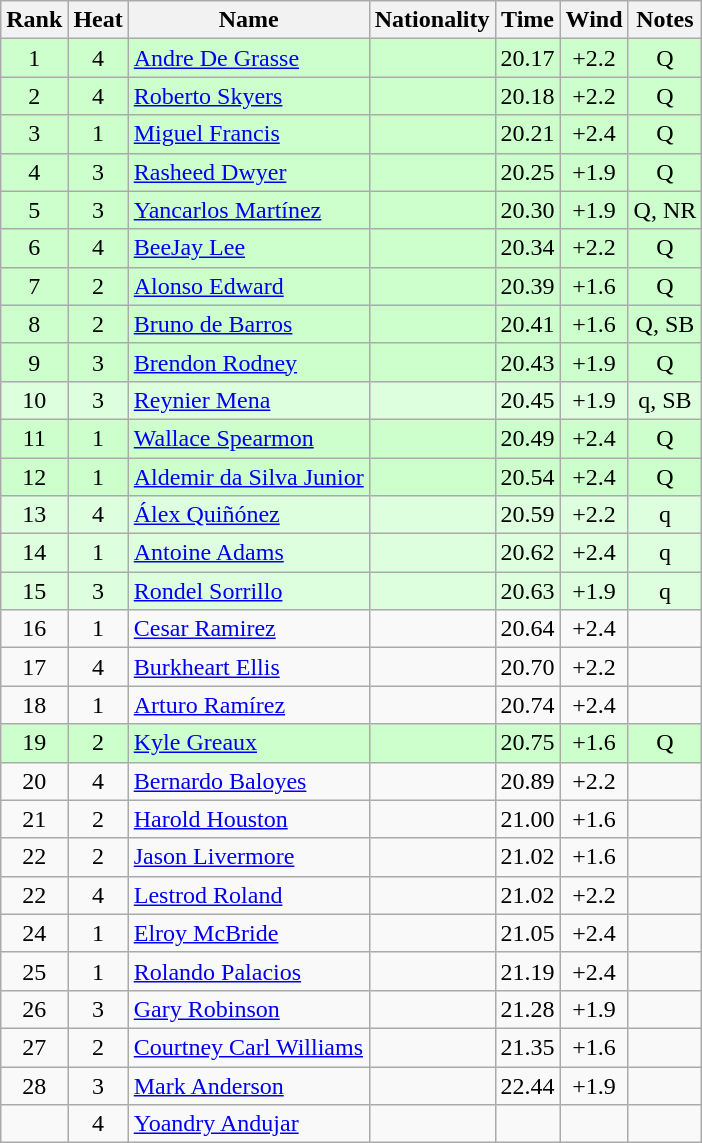<table class="wikitable sortable" style="text-align:center">
<tr>
<th>Rank</th>
<th>Heat</th>
<th>Name</th>
<th>Nationality</th>
<th>Time</th>
<th>Wind</th>
<th>Notes</th>
</tr>
<tr bgcolor=ccffcc>
<td>1</td>
<td>4</td>
<td align=left><a href='#'>Andre De Grasse</a></td>
<td align=left></td>
<td>20.17</td>
<td>+2.2</td>
<td>Q</td>
</tr>
<tr bgcolor=ccffcc>
<td>2</td>
<td>4</td>
<td align=left><a href='#'>Roberto Skyers</a></td>
<td align=left></td>
<td>20.18</td>
<td>+2.2</td>
<td>Q</td>
</tr>
<tr bgcolor=ccffcc>
<td>3</td>
<td>1</td>
<td align=left><a href='#'>Miguel Francis</a></td>
<td align=left></td>
<td>20.21</td>
<td>+2.4</td>
<td>Q</td>
</tr>
<tr bgcolor=ccffcc>
<td>4</td>
<td>3</td>
<td align=left><a href='#'>Rasheed Dwyer</a></td>
<td align=left></td>
<td>20.25</td>
<td>+1.9</td>
<td>Q</td>
</tr>
<tr bgcolor=ccffcc>
<td>5</td>
<td>3</td>
<td align=left><a href='#'>Yancarlos Martínez</a></td>
<td align=left></td>
<td>20.30</td>
<td>+1.9</td>
<td>Q, NR</td>
</tr>
<tr bgcolor=ccffcc>
<td>6</td>
<td>4</td>
<td align=left><a href='#'>BeeJay Lee</a></td>
<td align=left></td>
<td>20.34</td>
<td>+2.2</td>
<td>Q</td>
</tr>
<tr bgcolor=ccffcc>
<td>7</td>
<td>2</td>
<td align=left><a href='#'>Alonso Edward</a></td>
<td align=left></td>
<td>20.39</td>
<td>+1.6</td>
<td>Q</td>
</tr>
<tr bgcolor=ccffcc>
<td>8</td>
<td>2</td>
<td align=left><a href='#'>Bruno de Barros</a></td>
<td align=left></td>
<td>20.41</td>
<td>+1.6</td>
<td>Q, SB</td>
</tr>
<tr bgcolor=ccffcc>
<td>9</td>
<td>3</td>
<td align=left><a href='#'>Brendon Rodney</a></td>
<td align=left></td>
<td>20.43</td>
<td>+1.9</td>
<td>Q</td>
</tr>
<tr bgcolor=ddffdd>
<td>10</td>
<td>3</td>
<td align=left><a href='#'>Reynier Mena</a></td>
<td align=left></td>
<td>20.45</td>
<td>+1.9</td>
<td>q, SB</td>
</tr>
<tr bgcolor=ccffcc>
<td>11</td>
<td>1</td>
<td align=left><a href='#'>Wallace Spearmon</a></td>
<td align=left></td>
<td>20.49</td>
<td>+2.4</td>
<td>Q</td>
</tr>
<tr bgcolor=ccffcc>
<td>12</td>
<td>1</td>
<td align=left><a href='#'>Aldemir da Silva Junior</a></td>
<td align=left></td>
<td>20.54</td>
<td>+2.4</td>
<td>Q</td>
</tr>
<tr bgcolor=ddffdd>
<td>13</td>
<td>4</td>
<td align=left><a href='#'>Álex Quiñónez</a></td>
<td align=left></td>
<td>20.59</td>
<td>+2.2</td>
<td>q</td>
</tr>
<tr bgcolor=ddffdd>
<td>14</td>
<td>1</td>
<td align=left><a href='#'>Antoine Adams</a></td>
<td align=left></td>
<td>20.62</td>
<td>+2.4</td>
<td>q</td>
</tr>
<tr bgcolor=ddffdd>
<td>15</td>
<td>3</td>
<td align=left><a href='#'>Rondel Sorrillo</a></td>
<td align=left></td>
<td>20.63</td>
<td>+1.9</td>
<td>q</td>
</tr>
<tr>
<td>16</td>
<td>1</td>
<td align=left><a href='#'>Cesar Ramirez</a></td>
<td align=left></td>
<td>20.64</td>
<td>+2.4</td>
<td></td>
</tr>
<tr>
<td>17</td>
<td>4</td>
<td align=left><a href='#'>Burkheart Ellis</a></td>
<td align=left></td>
<td>20.70</td>
<td>+2.2</td>
<td></td>
</tr>
<tr>
<td>18</td>
<td>1</td>
<td align=left><a href='#'>Arturo Ramírez</a></td>
<td align=left></td>
<td>20.74</td>
<td>+2.4</td>
<td></td>
</tr>
<tr bgcolor=ccffcc>
<td>19</td>
<td>2</td>
<td align=left><a href='#'>Kyle Greaux</a></td>
<td align=left></td>
<td>20.75</td>
<td>+1.6</td>
<td>Q</td>
</tr>
<tr>
<td>20</td>
<td>4</td>
<td align=left><a href='#'>Bernardo Baloyes</a></td>
<td align=left></td>
<td>20.89</td>
<td>+2.2</td>
<td></td>
</tr>
<tr>
<td>21</td>
<td>2</td>
<td align=left><a href='#'>Harold Houston</a></td>
<td align=left></td>
<td>21.00</td>
<td>+1.6</td>
<td></td>
</tr>
<tr>
<td>22</td>
<td>2</td>
<td align=left><a href='#'>Jason Livermore</a></td>
<td align=left></td>
<td>21.02</td>
<td>+1.6</td>
<td></td>
</tr>
<tr>
<td>22</td>
<td>4</td>
<td align=left><a href='#'>Lestrod Roland</a></td>
<td align=left></td>
<td>21.02</td>
<td>+2.2</td>
<td></td>
</tr>
<tr>
<td>24</td>
<td>1</td>
<td align=left><a href='#'>Elroy McBride</a></td>
<td align=left></td>
<td>21.05</td>
<td>+2.4</td>
<td></td>
</tr>
<tr>
<td>25</td>
<td>1</td>
<td align=left><a href='#'>Rolando Palacios</a></td>
<td align=left></td>
<td>21.19</td>
<td>+2.4</td>
<td></td>
</tr>
<tr>
<td>26</td>
<td>3</td>
<td align=left><a href='#'>Gary Robinson</a></td>
<td align=left></td>
<td>21.28</td>
<td>+1.9</td>
<td></td>
</tr>
<tr>
<td>27</td>
<td>2</td>
<td align=left><a href='#'>Courtney Carl Williams</a></td>
<td align=left></td>
<td>21.35</td>
<td>+1.6</td>
<td></td>
</tr>
<tr>
<td>28</td>
<td>3</td>
<td align=left><a href='#'>Mark Anderson</a></td>
<td align=left></td>
<td>22.44</td>
<td>+1.9</td>
<td></td>
</tr>
<tr>
<td></td>
<td>4</td>
<td align=left><a href='#'>Yoandry Andujar</a></td>
<td align=left></td>
<td></td>
<td></td>
<td></td>
</tr>
</table>
